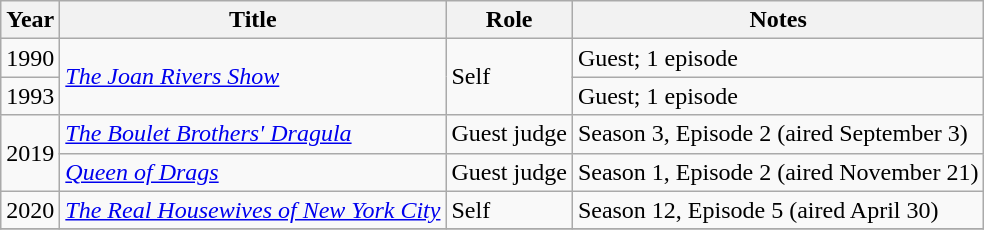<table class="wikitable sortable">
<tr>
<th>Year</th>
<th>Title</th>
<th>Role</th>
<th class="unsortable">Notes</th>
</tr>
<tr>
<td>1990</td>
<td rowspan="2"><em><a href='#'>The Joan Rivers Show</a></em></td>
<td rowspan="2">Self</td>
<td>Guest; 1 episode</td>
</tr>
<tr>
<td>1993</td>
<td>Guest; 1 episode</td>
</tr>
<tr>
<td rowspan="2">2019</td>
<td><em><a href='#'>The Boulet Brothers' Dragula</a></em></td>
<td>Guest judge</td>
<td>Season 3, Episode 2 (aired September 3)</td>
</tr>
<tr>
<td><em><a href='#'>Queen of Drags</a></em></td>
<td>Guest judge</td>
<td>Season 1, Episode 2 (aired November 21)</td>
</tr>
<tr>
<td>2020</td>
<td><em><a href='#'>The Real Housewives of New York City</a></em></td>
<td>Self</td>
<td>Season 12, Episode 5 (aired April 30)</td>
</tr>
<tr>
</tr>
</table>
